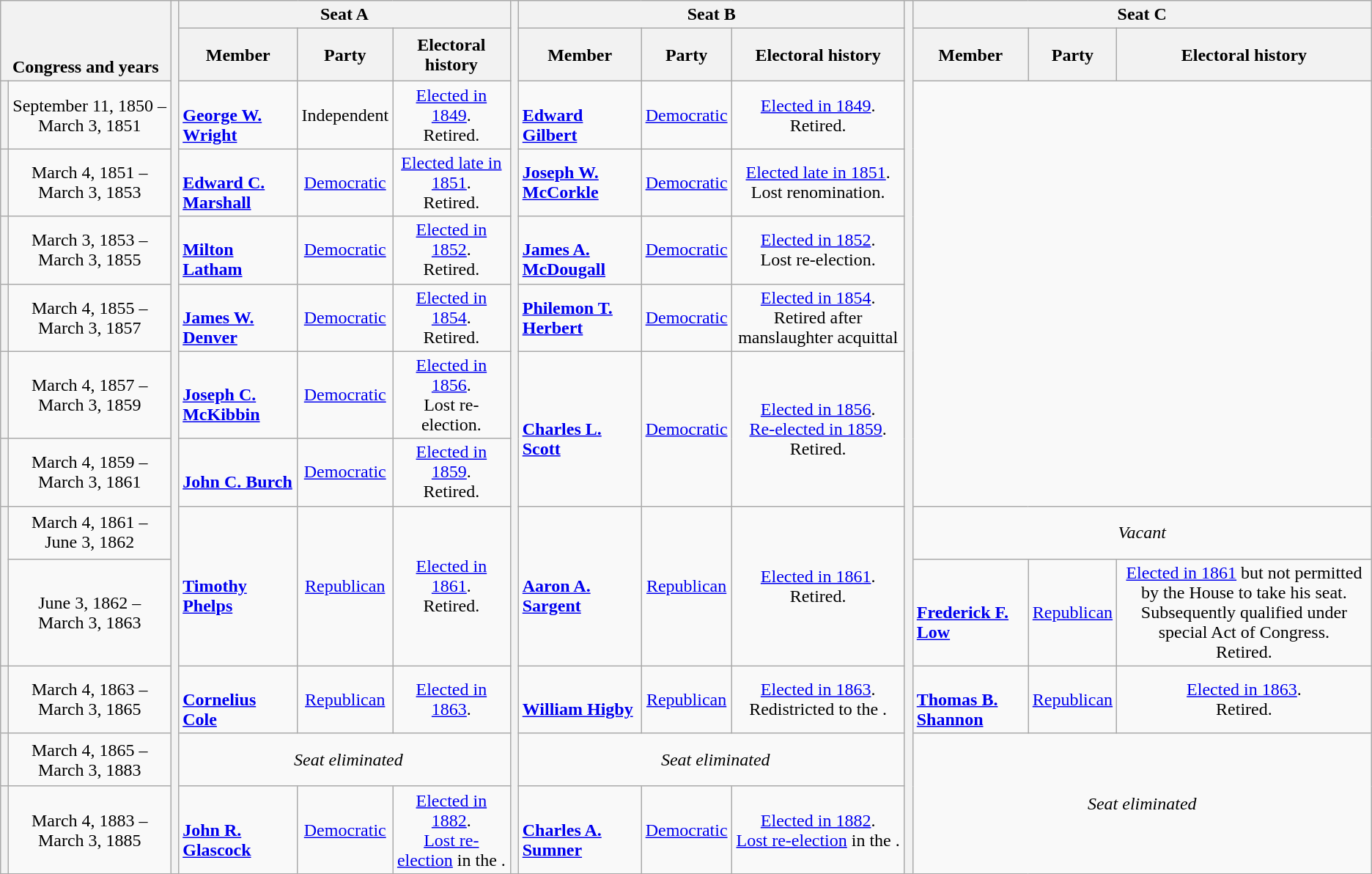<table class=wikitable style="text-align:center">
<tr valign=bottom>
<th rowspan=2 colspan=2>Congress and years</th>
<th rowspan=13></th>
<th colspan=3>Seat A</th>
<th rowspan=13></th>
<th colspan=3>Seat B</th>
<th rowspan=13></th>
<th colspan=3>Seat C</th>
</tr>
<tr style="height:3em">
<th>Member</th>
<th>Party</th>
<th>Electoral history</th>
<th>Member</th>
<th>Party</th>
<th>Electoral history</th>
<th>Member</th>
<th>Party</th>
<th>Electoral history</th>
</tr>
<tr style="height:3em">
<th></th>
<td nowrap>September 11, 1850 –<br>March 3, 1851</td>
<td align=left><br><strong><a href='#'>George W. Wright</a></strong><br></td>
<td>Independent</td>
<td><a href='#'>Elected in 1849</a>.<br>Retired.</td>
<td align=left><br><strong><a href='#'>Edward Gilbert</a></strong><br></td>
<td><a href='#'>Democratic</a></td>
<td><a href='#'>Elected in 1849</a>.<br>Retired.</td>
</tr>
<tr style="height:3em">
<th></th>
<td nowrap>March 4, 1851 –<br>March 3, 1853</td>
<td align=left><br><strong><a href='#'>Edward C. Marshall</a></strong><br></td>
<td><a href='#'>Democratic</a></td>
<td><a href='#'>Elected late in 1851</a>.<br>Retired.</td>
<td align=left><strong><a href='#'>Joseph W. McCorkle</a></strong><br></td>
<td><a href='#'>Democratic</a></td>
<td><a href='#'>Elected late in 1851</a>.<br>Lost renomination.</td>
</tr>
<tr style="height:3em">
<th></th>
<td nowrap>March 3, 1853 –<br>March 3, 1855</td>
<td align=left><br><strong><a href='#'>Milton Latham</a></strong><br></td>
<td><a href='#'>Democratic</a></td>
<td><a href='#'>Elected in 1852</a>.<br>Retired.</td>
<td align=left><br><strong><a href='#'>James A. McDougall</a></strong><br></td>
<td><a href='#'>Democratic</a></td>
<td><a href='#'>Elected in 1852</a>.<br>Lost re-election.</td>
</tr>
<tr style="height:3em">
<th></th>
<td nowrap>March 4, 1855 –<br>March 3, 1857</td>
<td align=left><br><strong><a href='#'>James W. Denver</a></strong><br></td>
<td><a href='#'>Democratic</a></td>
<td><a href='#'>Elected in 1854</a>.<br>Retired.</td>
<td align=left><strong><a href='#'>Philemon T. Herbert</a></strong><br></td>
<td><a href='#'>Democratic</a></td>
<td><a href='#'>Elected in 1854</a>.<br>Retired after manslaughter acquittal</td>
</tr>
<tr style="height:3em">
<th></th>
<td nowrap>March 4, 1857 –<br>March 3, 1859</td>
<td align=left><br><strong><a href='#'>Joseph C. McKibbin</a></strong><br></td>
<td><a href='#'>Democratic</a></td>
<td><a href='#'>Elected in 1856</a>.<br>Lost re-election.</td>
<td rowspan=2 align=left><br><strong><a href='#'>Charles L. Scott</a></strong><br></td>
<td rowspan=2 ><a href='#'>Democratic</a></td>
<td rowspan=2><a href='#'>Elected in 1856</a>.<br><a href='#'>Re-elected in 1859</a>.<br>Retired.</td>
</tr>
<tr style="height:3em">
<th></th>
<td nowrap>March 4, 1859 –<br>March 3, 1861</td>
<td align=left><br><strong><a href='#'>John C. Burch</a></strong><br></td>
<td><a href='#'>Democratic</a></td>
<td><a href='#'>Elected in 1859</a>.<br>Retired.</td>
</tr>
<tr style="height:3em">
<th rowspan=2></th>
<td nowrap>March 4, 1861 –<br>June 3, 1862</td>
<td rowspan=2 align=left><br><strong><a href='#'>Timothy Phelps</a></strong><br></td>
<td rowspan=2 ><a href='#'>Republican</a></td>
<td rowspan=2><a href='#'>Elected in 1861</a>.<br>Retired.</td>
<td rowspan=2 align=left><br><strong><a href='#'>Aaron A. Sargent</a></strong><br></td>
<td rowspan=2 ><a href='#'>Republican</a></td>
<td rowspan=2><a href='#'>Elected in 1861</a>.<br>Retired.</td>
<td colspan=4><em>Vacant</em></td>
</tr>
<tr style="height:3em">
<td nowrap>June 3, 1862 –<br>March 3, 1863</td>
<td align=left><br><strong><a href='#'>Frederick F. Low</a></strong><br></td>
<td><a href='#'>Republican</a></td>
<td><a href='#'>Elected in 1861</a> but not permitted by the House to take his seat.<br>Subsequently qualified under special Act of Congress.<br>Retired.</td>
</tr>
<tr style="height:3em">
<th></th>
<td nowrap>March 4, 1863 –<br>March 3, 1865</td>
<td align=left><br><strong><a href='#'>Cornelius Cole</a></strong><br></td>
<td><a href='#'>Republican</a></td>
<td><a href='#'>Elected in 1863</a>.<br></td>
<td align=left><br><strong><a href='#'>William Higby</a></strong><br></td>
<td><a href='#'>Republican</a></td>
<td><a href='#'>Elected in 1863</a>.<br>Redistricted to the .</td>
<td align=left><br><strong><a href='#'>Thomas B. Shannon</a></strong><br></td>
<td><a href='#'>Republican</a></td>
<td><a href='#'>Elected in 1863</a>.<br>Retired.</td>
</tr>
<tr style="height:3em">
<th></th>
<td nowrap>March 4, 1865 –<br>March 3, 1883</td>
<td colspan=4><em>Seat eliminated</em></td>
<td colspan=4><em>Seat eliminated</em></td>
<td colspan=4 rowspan=2><em>Seat eliminated</em></td>
</tr>
<tr style="height:3em">
<th></th>
<td nowrap>March 4, 1883 –<br>March 3, 1885</td>
<td align=left><br><strong><a href='#'>John R. Glascock</a></strong><br></td>
<td><a href='#'>Democratic</a></td>
<td><a href='#'>Elected in 1882</a>.<br><a href='#'>Lost re-election</a> in the .</td>
<td align=left><br><strong><a href='#'>Charles A. Sumner</a></strong><br></td>
<td><a href='#'>Democratic</a></td>
<td><a href='#'>Elected in 1882</a>.<br><a href='#'>Lost re-election</a> in the .</td>
</tr>
</table>
